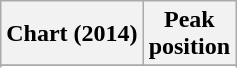<table class="wikitable sortable plainrowheaders" style="text-align:center">
<tr>
<th scope="col">Chart (2014)</th>
<th scope="col">Peak<br>position</th>
</tr>
<tr>
</tr>
<tr>
</tr>
<tr>
</tr>
<tr>
</tr>
<tr>
</tr>
<tr>
</tr>
<tr>
</tr>
<tr>
</tr>
</table>
